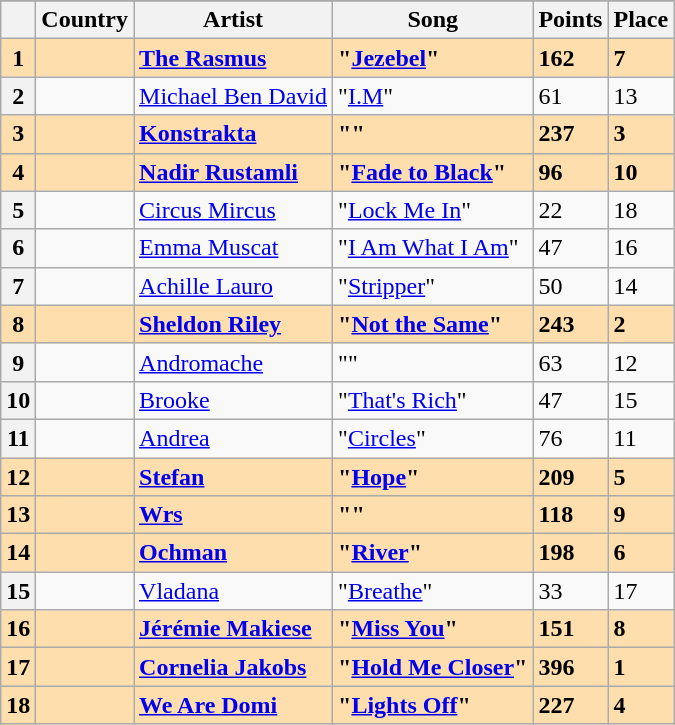<table class="wikitable sortable plainrowheaders">
<tr>
</tr>
<tr>
<th scope="col"></th>
<th scope="col">Country</th>
<th scope="col">Artist</th>
<th scope="col">Song</th>
<th scope="col">Points</th>
<th scope="col">Place</th>
</tr>
<tr style="font-weight:bold; background:navajowhite;">
<th scope="row" style="text-align:center; font-weight:bold; background:navajowhite;">1</th>
<td></td>
<td><a href='#'>The Rasmus</a></td>
<td>"<a href='#'>Jezebel</a>"</td>
<td>162</td>
<td>7</td>
</tr>
<tr>
<th scope="row" style="text-align:center;">2</th>
<td></td>
<td><a href='#'>Michael Ben David</a></td>
<td>"<a href='#'>I.M</a>"</td>
<td>61</td>
<td>13</td>
</tr>
<tr style="font-weight:bold; background:navajowhite;">
<th scope="row" style="text-align:center; font-weight:bold; background:navajowhite;">3</th>
<td></td>
<td><a href='#'>Konstrakta</a></td>
<td>""</td>
<td>237</td>
<td>3</td>
</tr>
<tr style="font-weight:bold; background:navajowhite;">
<th scope="row" style="text-align:center; font-weight:bold; background:navajowhite;">4</th>
<td></td>
<td><a href='#'>Nadir Rustamli</a></td>
<td>"<a href='#'>Fade to Black</a>"</td>
<td>96</td>
<td>10</td>
</tr>
<tr>
<th scope="row" style="text-align:center;">5</th>
<td></td>
<td><a href='#'>Circus Mircus</a></td>
<td>"<a href='#'>Lock Me In</a>"</td>
<td>22</td>
<td>18</td>
</tr>
<tr>
<th scope="row" style="text-align:center;">6</th>
<td></td>
<td><a href='#'>Emma Muscat</a></td>
<td>"<a href='#'>I Am What I Am</a>"</td>
<td>47</td>
<td>16</td>
</tr>
<tr>
<th scope="row" style="text-align:center;">7</th>
<td></td>
<td><a href='#'>Achille Lauro</a></td>
<td>"<a href='#'>Stripper</a>"</td>
<td>50</td>
<td>14</td>
</tr>
<tr style="font-weight:bold; background:navajowhite;">
<th scope="row" style="text-align:center; font-weight:bold; background:navajowhite;">8</th>
<td></td>
<td><a href='#'>Sheldon Riley</a></td>
<td>"<a href='#'>Not the Same</a>"</td>
<td>243</td>
<td>2</td>
</tr>
<tr>
<th scope="row" style="text-align:center;">9</th>
<td></td>
<td><a href='#'>Andromache</a></td>
<td>""</td>
<td>63</td>
<td>12</td>
</tr>
<tr>
<th scope="row" style="text-align:center;">10</th>
<td></td>
<td><a href='#'>Brooke</a></td>
<td>"<a href='#'>That's Rich</a>"</td>
<td>47</td>
<td>15</td>
</tr>
<tr>
<th scope="row" style="text-align:center;">11</th>
<td></td>
<td><a href='#'>Andrea</a></td>
<td>"<a href='#'>Circles</a>"</td>
<td>76</td>
<td>11</td>
</tr>
<tr style="font-weight:bold; background:navajowhite;">
<th scope="row" style="text-align:center; font-weight:bold; background:navajowhite;">12</th>
<td></td>
<td><a href='#'>Stefan</a></td>
<td>"<a href='#'>Hope</a>"</td>
<td>209</td>
<td>5</td>
</tr>
<tr style="font-weight:bold; background:navajowhite;">
<th scope="row" style="text-align:center; font-weight:bold; background:navajowhite;">13</th>
<td></td>
<td><a href='#'>Wrs</a></td>
<td>""</td>
<td>118</td>
<td>9</td>
</tr>
<tr style="font-weight:bold; background:navajowhite;">
<th scope="row" style="text-align:center; font-weight:bold; background:navajowhite;">14</th>
<td></td>
<td><a href='#'>Ochman</a></td>
<td>"<a href='#'>River</a>"</td>
<td>198</td>
<td>6</td>
</tr>
<tr>
<th scope="row" style="text-align:center;">15</th>
<td></td>
<td><a href='#'>Vladana</a></td>
<td>"<a href='#'>Breathe</a>"</td>
<td>33</td>
<td>17</td>
</tr>
<tr style="font-weight:bold; background:navajowhite;">
<th scope="row" style="text-align:center; font-weight:bold; background:navajowhite;">16</th>
<td></td>
<td><a href='#'>Jérémie Makiese</a></td>
<td>"<a href='#'>Miss You</a>"</td>
<td>151</td>
<td>8</td>
</tr>
<tr style="font-weight:bold; background:navajowhite;">
<th scope="row" style="text-align:center; font-weight:bold; background:navajowhite;">17</th>
<td></td>
<td><a href='#'>Cornelia Jakobs</a></td>
<td>"<a href='#'>Hold Me Closer</a>"</td>
<td>396</td>
<td>1</td>
</tr>
<tr style="font-weight:bold; background:navajowhite;">
<th scope="row" style="text-align:center; font-weight:bold; background:navajowhite;">18</th>
<td></td>
<td><a href='#'>We Are Domi</a></td>
<td>"<a href='#'>Lights Off</a>"</td>
<td>227</td>
<td>4</td>
</tr>
</table>
